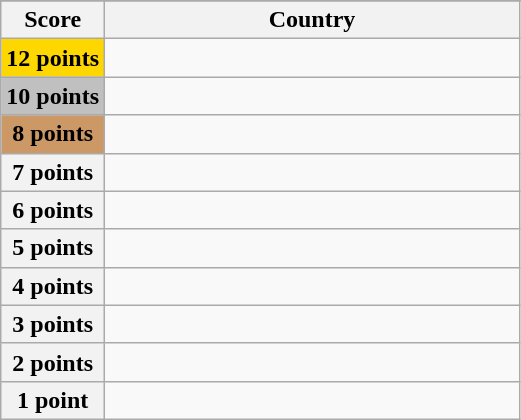<table class="wikitable">
<tr>
</tr>
<tr>
<th scope="col" width="20%">Score</th>
<th scope="col">Country</th>
</tr>
<tr>
<th scope="row" style="background:gold">12 points</th>
<td></td>
</tr>
<tr>
<th scope="row" style="background:silver">10 points</th>
<td></td>
</tr>
<tr>
<th scope="row" style="background:#CC9966">8 points</th>
<td></td>
</tr>
<tr>
<th scope="row">7 points</th>
<td></td>
</tr>
<tr>
<th scope="row">6 points</th>
<td></td>
</tr>
<tr>
<th scope="row">5 points</th>
<td></td>
</tr>
<tr>
<th scope="row">4 points</th>
<td></td>
</tr>
<tr>
<th scope="row">3 points</th>
<td></td>
</tr>
<tr>
<th scope="row">2 points</th>
<td></td>
</tr>
<tr>
<th scope="row">1 point</th>
<td></td>
</tr>
</table>
